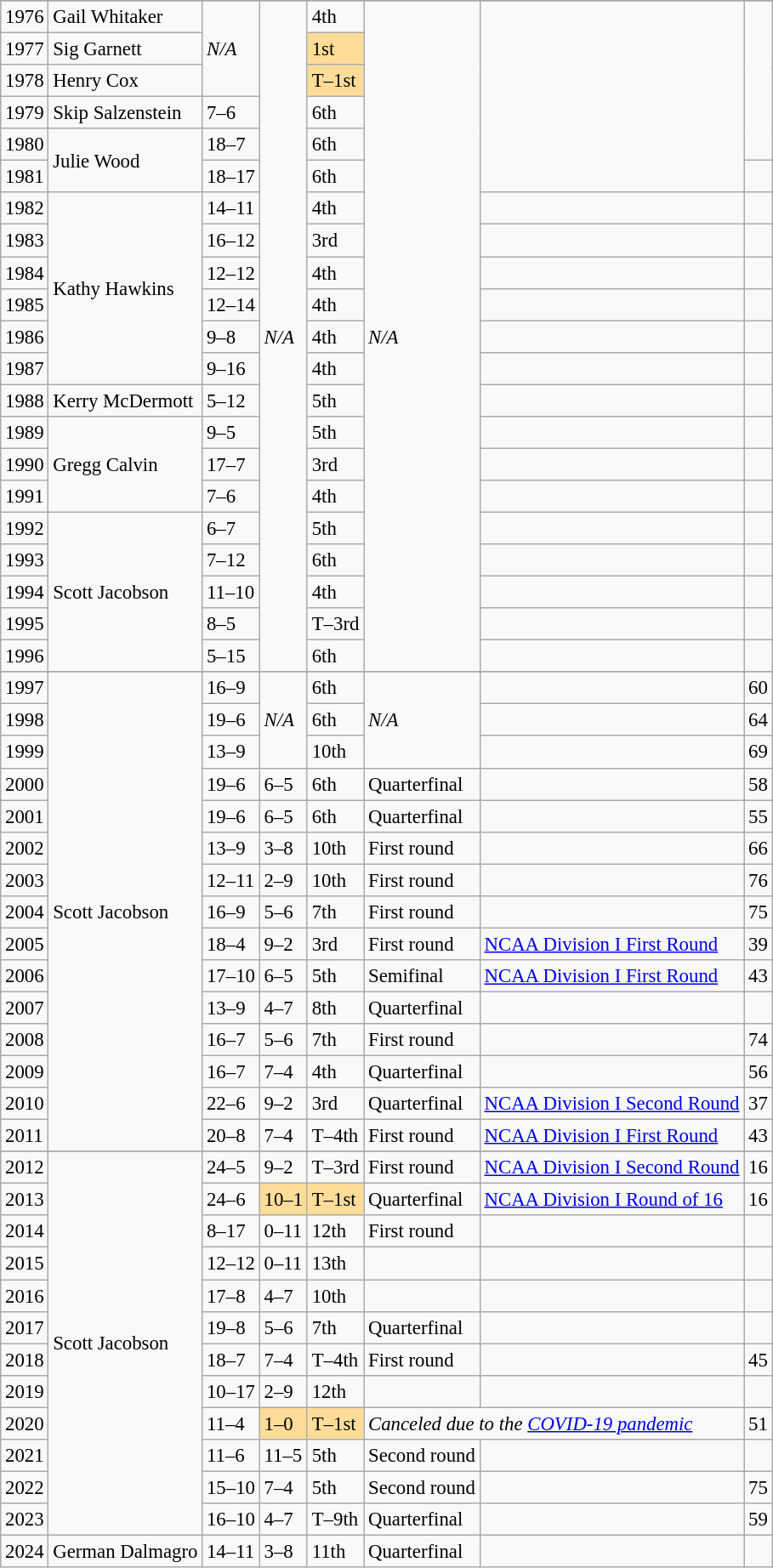<table class=wikitable style="font-size: 95%">
<tr>
</tr>
<tr>
<td>1976</td>
<td>Gail Whitaker</td>
<td rowspan=3><em>N/A</em></td>
<td rowspan=21><em>N/A</em></td>
<td>4th</td>
<td rowspan=21><em>N/A</em></td>
<td rowspan=6></td>
<td rowspan=5></td>
</tr>
<tr>
<td>1977</td>
<td>Sig Garnett</td>
<td bgcolor=ffdd99>1st</td>
</tr>
<tr>
<td>1978</td>
<td>Henry Cox</td>
<td bgcolor=ffdd99>T–1st</td>
</tr>
<tr>
<td>1979</td>
<td>Skip Salzenstein</td>
<td>7–6</td>
<td>6th</td>
</tr>
<tr>
<td>1980</td>
<td rowspan=2>Julie Wood</td>
<td>18–7</td>
<td>6th</td>
</tr>
<tr>
<td>1981</td>
<td>18–17</td>
<td>6th</td>
<td></td>
</tr>
<tr>
<td>1982</td>
<td rowspan=6>Kathy Hawkins</td>
<td>14–11</td>
<td>4th</td>
<td></td>
<td></td>
</tr>
<tr>
<td>1983</td>
<td>16–12</td>
<td>3rd</td>
<td></td>
<td></td>
</tr>
<tr>
<td>1984</td>
<td>12–12</td>
<td>4th</td>
<td></td>
<td></td>
</tr>
<tr>
<td>1985</td>
<td>12–14</td>
<td>4th</td>
<td></td>
<td></td>
</tr>
<tr>
<td>1986</td>
<td>9–8</td>
<td>4th</td>
<td></td>
<td></td>
</tr>
<tr>
<td>1987</td>
<td>9–16</td>
<td>4th</td>
<td></td>
<td></td>
</tr>
<tr>
<td>1988</td>
<td>Kerry McDermott</td>
<td>5–12</td>
<td>5th</td>
<td></td>
<td></td>
</tr>
<tr>
<td>1989</td>
<td rowspan=3>Gregg Calvin</td>
<td>9–5</td>
<td>5th</td>
<td></td>
<td></td>
</tr>
<tr>
<td>1990</td>
<td>17–7</td>
<td>3rd</td>
<td></td>
<td></td>
</tr>
<tr>
<td>1991</td>
<td>7–6</td>
<td>4th</td>
<td></td>
<td></td>
</tr>
<tr>
<td>1992</td>
<td rowspan=5>Scott Jacobson</td>
<td>6–7</td>
<td>5th</td>
<td></td>
<td></td>
</tr>
<tr>
<td>1993</td>
<td>7–12</td>
<td>6th</td>
<td></td>
<td></td>
</tr>
<tr>
<td>1994</td>
<td>11–10</td>
<td>4th</td>
<td></td>
<td></td>
</tr>
<tr>
<td>1995</td>
<td>8–5</td>
<td>T–3rd</td>
<td></td>
<td></td>
</tr>
<tr>
<td>1996</td>
<td>5–15</td>
<td>6th</td>
<td></td>
<td></td>
</tr>
<tr>
</tr>
<tr>
<td>1997</td>
<td rowspan=15>Scott Jacobson</td>
<td>16–9</td>
<td rowspan=3><em>N/A</em></td>
<td>6th</td>
<td rowspan=3><em>N/A</em></td>
<td></td>
<td>60</td>
</tr>
<tr>
<td>1998</td>
<td>19–6</td>
<td>6th</td>
<td></td>
<td>64</td>
</tr>
<tr>
<td>1999</td>
<td>13–9</td>
<td>10th</td>
<td></td>
<td>69</td>
</tr>
<tr>
<td>2000</td>
<td>19–6</td>
<td>6–5</td>
<td>6th</td>
<td>Quarterfinal</td>
<td></td>
<td>58</td>
</tr>
<tr>
<td>2001</td>
<td>19–6</td>
<td>6–5</td>
<td>6th</td>
<td>Quarterfinal</td>
<td></td>
<td>55</td>
</tr>
<tr>
<td>2002</td>
<td>13–9</td>
<td>3–8</td>
<td>10th</td>
<td>First round</td>
<td></td>
<td>66</td>
</tr>
<tr>
<td>2003</td>
<td>12–11</td>
<td>2–9</td>
<td>10th</td>
<td>First round</td>
<td></td>
<td>76</td>
</tr>
<tr>
<td>2004</td>
<td>16–9</td>
<td>5–6</td>
<td>7th</td>
<td>First round</td>
<td></td>
<td>75</td>
</tr>
<tr>
<td>2005</td>
<td>18–4</td>
<td>9–2</td>
<td>3rd</td>
<td>First round</td>
<td><a href='#'>NCAA Division I First Round</a></td>
<td>39</td>
</tr>
<tr>
<td>2006</td>
<td>17–10</td>
<td>6–5</td>
<td>5th</td>
<td>Semifinal</td>
<td><a href='#'>NCAA Division I First Round</a></td>
<td>43</td>
</tr>
<tr>
<td>2007</td>
<td>13–9</td>
<td>4–7</td>
<td>8th</td>
<td>Quarterfinal</td>
<td></td>
<td></td>
</tr>
<tr>
<td>2008</td>
<td>16–7</td>
<td>5–6</td>
<td>7th</td>
<td>First round</td>
<td></td>
<td>74</td>
</tr>
<tr>
<td>2009</td>
<td>16–7</td>
<td>7–4</td>
<td>4th</td>
<td>Quarterfinal</td>
<td></td>
<td>56</td>
</tr>
<tr>
<td>2010</td>
<td>22–6</td>
<td>9–2</td>
<td>3rd</td>
<td>Quarterfinal</td>
<td><a href='#'>NCAA Division I Second Round</a></td>
<td>37</td>
</tr>
<tr>
<td>2011</td>
<td>20–8</td>
<td>7–4</td>
<td>T–4th</td>
<td>First round</td>
<td><a href='#'>NCAA Division I First Round</a></td>
<td>43</td>
</tr>
<tr>
</tr>
<tr>
<td>2012</td>
<td rowspan=12>Scott Jacobson</td>
<td>24–5</td>
<td>9–2</td>
<td>T–3rd</td>
<td>First round</td>
<td><a href='#'>NCAA Division I Second Round</a></td>
<td>16</td>
</tr>
<tr>
<td>2013</td>
<td>24–6</td>
<td bgcolor=ffdd99>10–1</td>
<td bgcolor=ffdd99>T–1st</td>
<td>Quarterfinal</td>
<td><a href='#'>NCAA Division I Round of 16</a></td>
<td>16</td>
</tr>
<tr>
<td>2014</td>
<td>8–17</td>
<td>0–11</td>
<td>12th</td>
<td>First round</td>
<td></td>
<td></td>
</tr>
<tr>
<td>2015</td>
<td>12–12</td>
<td>0–11</td>
<td>13th</td>
<td></td>
<td></td>
<td></td>
</tr>
<tr>
<td>2016</td>
<td>17–8</td>
<td>4–7</td>
<td>10th</td>
<td></td>
<td></td>
<td></td>
</tr>
<tr>
<td>2017</td>
<td>19–8</td>
<td>5–6</td>
<td>7th</td>
<td>Quarterfinal</td>
<td></td>
<td></td>
</tr>
<tr>
<td>2018</td>
<td>18–7</td>
<td>7–4</td>
<td>T–4th</td>
<td>First round</td>
<td></td>
<td>45</td>
</tr>
<tr>
<td>2019</td>
<td>10–17</td>
<td>2–9</td>
<td>12th</td>
<td></td>
<td></td>
<td></td>
</tr>
<tr>
<td>2020</td>
<td>11–4</td>
<td bgcolor=ffdd99>1–0</td>
<td bgcolor=ffdd99>T–1st</td>
<td colspan=2><em>Canceled due to the <a href='#'>COVID-19 pandemic</a></em></td>
<td>51</td>
</tr>
<tr>
<td>2021</td>
<td>11–6</td>
<td>11–5</td>
<td>5th</td>
<td>Second round</td>
<td></td>
<td></td>
</tr>
<tr>
<td>2022</td>
<td>15–10</td>
<td>7–4</td>
<td>5th</td>
<td>Second round</td>
<td></td>
<td>75</td>
</tr>
<tr>
<td>2023</td>
<td>16–10</td>
<td>4–7</td>
<td>T–9th</td>
<td>Quarterfinal</td>
<td></td>
<td>59</td>
</tr>
<tr>
<td>2024</td>
<td>German Dalmagro</td>
<td>14–11</td>
<td>3–8</td>
<td>11th</td>
<td>Quarterfinal</td>
<td></td>
<td></td>
</tr>
</table>
